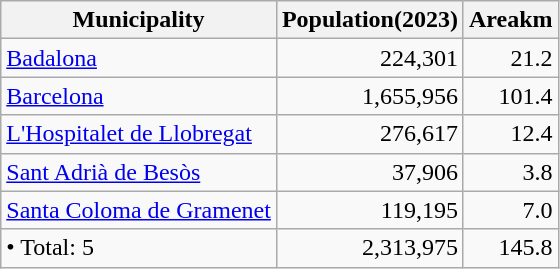<table class="wikitable sortable">
<tr>
<th>Municipality</th>
<th>Population(2023)</th>
<th>Areakm</th>
</tr>
<tr>
<td><a href='#'>Badalona</a></td>
<td align=right>224,301</td>
<td align=right>21.2</td>
</tr>
<tr>
<td><a href='#'>Barcelona</a></td>
<td align=right>1,655,956</td>
<td align=right>101.4</td>
</tr>
<tr>
<td><a href='#'>L'Hospitalet de Llobregat</a></td>
<td align=right>276,617</td>
<td align=right>12.4</td>
</tr>
<tr>
<td><a href='#'>Sant Adrià de Besòs</a></td>
<td align=right>37,906</td>
<td align=right>3.8</td>
</tr>
<tr>
<td><a href='#'>Santa Coloma de Gramenet</a></td>
<td align=right>119,195</td>
<td align=right>7.0</td>
</tr>
<tr>
<td>• Total: 5</td>
<td align=right>2,313,975</td>
<td align=right>145.8</td>
</tr>
</table>
